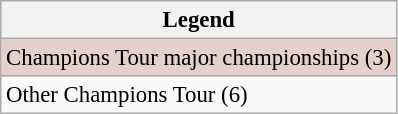<table class="wikitable" style="font-size:95%;">
<tr>
<th>Legend</th>
</tr>
<tr style="background:#e5d1cb;">
<td>Champions Tour major championships (3)</td>
</tr>
<tr>
<td>Other Champions Tour (6)</td>
</tr>
</table>
